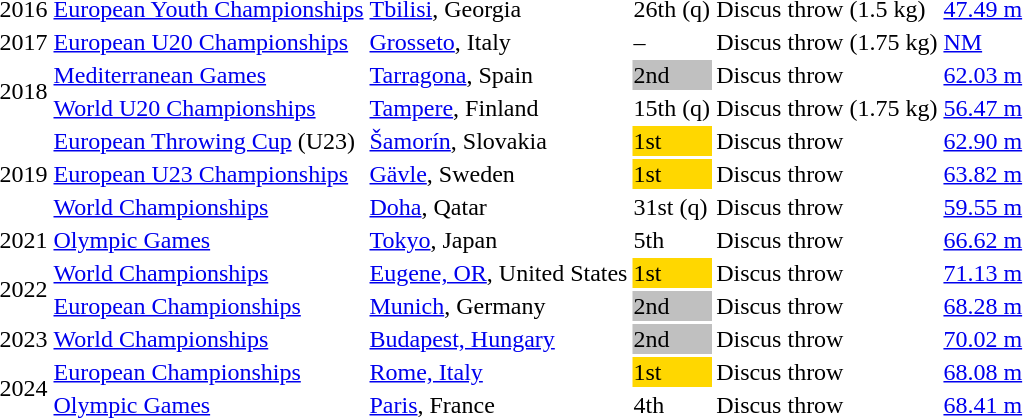<table>
<tr>
<td>2016</td>
<td><a href='#'>European Youth Championships</a></td>
<td><a href='#'>Tbilisi</a>, Georgia</td>
<td>26th (q)</td>
<td>Discus throw (1.5 kg)</td>
<td><a href='#'>47.49 m</a></td>
</tr>
<tr>
<td>2017</td>
<td><a href='#'>European U20 Championships</a></td>
<td><a href='#'>Grosseto</a>, Italy</td>
<td>–</td>
<td>Discus throw (1.75 kg)</td>
<td><a href='#'>NM</a></td>
</tr>
<tr>
<td rowspan=2>2018</td>
<td><a href='#'>Mediterranean Games</a></td>
<td><a href='#'>Tarragona</a>, Spain</td>
<td bgcolor=silver>2nd</td>
<td>Discus throw</td>
<td><a href='#'>62.03 m</a></td>
</tr>
<tr>
<td><a href='#'>World U20 Championships</a></td>
<td><a href='#'>Tampere</a>, Finland</td>
<td>15th (q)</td>
<td>Discus throw (1.75 kg)</td>
<td><a href='#'>56.47 m</a></td>
</tr>
<tr>
<td rowspan=3>2019</td>
<td><a href='#'>European Throwing Cup</a> (U23)</td>
<td><a href='#'>Šamorín</a>, Slovakia</td>
<td bgcolor=gold>1st</td>
<td>Discus throw</td>
<td><a href='#'>62.90 m</a></td>
</tr>
<tr>
<td><a href='#'>European U23 Championships</a></td>
<td><a href='#'>Gävle</a>, Sweden</td>
<td bgcolor=gold>1st</td>
<td>Discus throw</td>
<td><a href='#'>63.82 m</a></td>
</tr>
<tr>
<td><a href='#'>World Championships</a></td>
<td><a href='#'>Doha</a>, Qatar</td>
<td>31st (q)</td>
<td>Discus throw</td>
<td><a href='#'>59.55 m</a></td>
</tr>
<tr>
<td>2021</td>
<td><a href='#'>Olympic Games</a></td>
<td><a href='#'>Tokyo</a>, Japan</td>
<td>5th</td>
<td>Discus throw</td>
<td><a href='#'>66.62 m</a></td>
</tr>
<tr>
<td rowspan=2>2022</td>
<td><a href='#'>World Championships</a></td>
<td><a href='#'>Eugene, OR</a>, United States</td>
<td bgcolor=gold>1st</td>
<td>Discus throw</td>
<td><a href='#'>71.13 m</a> </td>
</tr>
<tr>
<td><a href='#'>European Championships</a></td>
<td><a href='#'>Munich</a>, Germany</td>
<td bgcolor=silver>2nd</td>
<td>Discus throw</td>
<td><a href='#'>68.28 m</a></td>
</tr>
<tr>
<td>2023</td>
<td><a href='#'>World Championships</a></td>
<td><a href='#'>Budapest, Hungary</a></td>
<td bgcolor=silver>2nd</td>
<td>Discus throw</td>
<td><a href='#'>70.02 m</a></td>
</tr>
<tr>
<td rowspan=2>2024</td>
<td><a href='#'>European Championships</a></td>
<td><a href='#'>Rome, Italy</a></td>
<td bgcolor=gold>1st</td>
<td>Discus throw</td>
<td><a href='#'>68.08 m</a></td>
</tr>
<tr>
<td><a href='#'>Olympic Games</a></td>
<td><a href='#'>Paris</a>, France</td>
<td>4th</td>
<td>Discus throw</td>
<td><a href='#'>68.41 m</a></td>
</tr>
</table>
